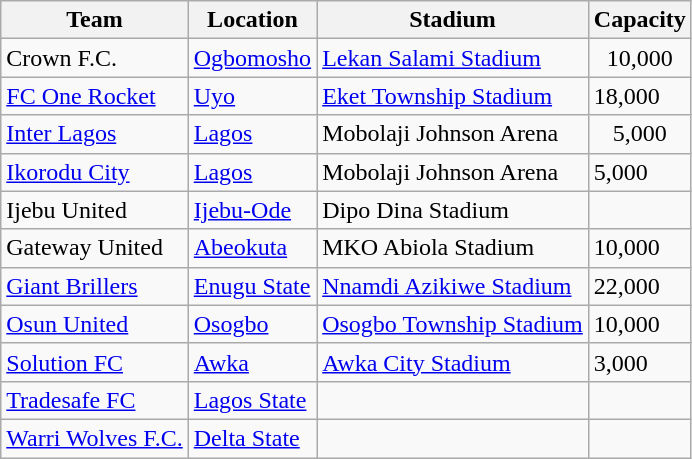<table class="wikitable sortable">
<tr>
<th>Team</th>
<th>Location</th>
<th>Stadium</th>
<th>Capacity</th>
</tr>
<tr>
<td>Crown F.C.</td>
<td><a href='#'>Ogbomosho</a></td>
<td><a href='#'>Lekan Salami Stadium</a></td>
<td align="center">10,000</td>
</tr>
<tr>
<td><a href='#'>FC One Rocket</a></td>
<td><a href='#'>Uyo</a></td>
<td><a href='#'>Eket Township Stadium</a></td>
<td>18,000</td>
</tr>
<tr>
<td><a href='#'>Inter Lagos</a></td>
<td><a href='#'>Lagos</a></td>
<td>Mobolaji Johnson Arena</td>
<td align="center">5,000</td>
</tr>
<tr>
<td><a href='#'>Ikorodu City</a></td>
<td><a href='#'>Lagos</a></td>
<td>Mobolaji Johnson Arena</td>
<td>5,000</td>
</tr>
<tr>
<td>Ijebu United</td>
<td><a href='#'>Ijebu-Ode</a></td>
<td>Dipo Dina Stadium</td>
<td align="center"></td>
</tr>
<tr>
<td Gateway United F.C.>Gateway United</td>
<td><a href='#'>Abeokuta</a></td>
<td>MKO Abiola Stadium</td>
<td>10,000</td>
</tr>
<tr>
<td><a href='#'>Giant Brillers</a></td>
<td><a href='#'>Enugu State</a></td>
<td><a href='#'>Nnamdi Azikiwe Stadium</a></td>
<td>22,000</td>
</tr>
<tr>
<td><a href='#'>Osun United</a></td>
<td><a href='#'>Osogbo</a></td>
<td><a href='#'>Osogbo Township Stadium</a></td>
<td>10,000</td>
</tr>
<tr>
<td><a href='#'>Solution FC</a></td>
<td><a href='#'>Awka</a></td>
<td><a href='#'>Awka City Stadium</a></td>
<td>3,000</td>
</tr>
<tr>
<td><a href='#'>Tradesafe FC</a></td>
<td><a href='#'>Lagos State</a></td>
<td></td>
<td></td>
</tr>
<tr>
<td><a href='#'>Warri Wolves F.C.</a></td>
<td><a href='#'>Delta State</a></td>
<td></td>
<td></td>
</tr>
</table>
